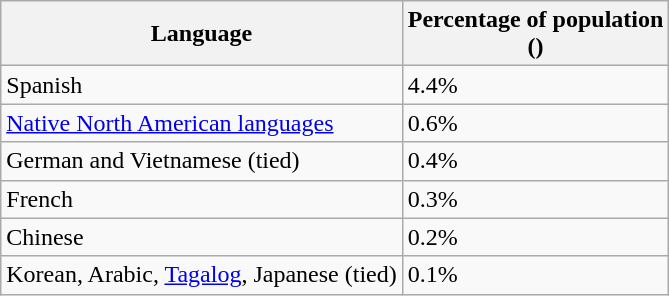<table class="wikitable sortable" style="margin-left:1em; float:center">
<tr>
<th>Language</th>
<th>Percentage of population<br>()</th>
</tr>
<tr>
<td>Spanish</td>
<td>4.4%</td>
</tr>
<tr>
<td><a href='#'>Native North American languages</a></td>
<td>0.6%</td>
</tr>
<tr>
<td>German and Vietnamese (tied)</td>
<td>0.4%</td>
</tr>
<tr>
<td>French</td>
<td>0.3%</td>
</tr>
<tr>
<td>Chinese</td>
<td>0.2%</td>
</tr>
<tr>
<td>Korean, Arabic, <a href='#'>Tagalog</a>, Japanese (tied)</td>
<td>0.1%</td>
</tr>
</table>
